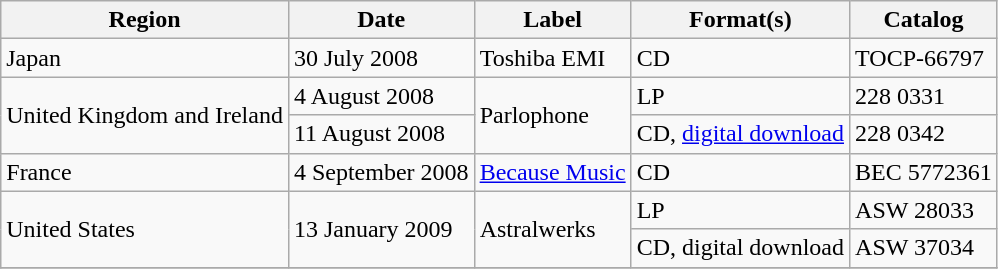<table class="wikitable">
<tr>
<th>Region</th>
<th>Date</th>
<th>Label</th>
<th>Format(s)</th>
<th>Catalog</th>
</tr>
<tr>
<td>Japan</td>
<td>30 July 2008</td>
<td>Toshiba EMI</td>
<td>CD</td>
<td>TOCP-66797</td>
</tr>
<tr>
<td rowspan="2">United Kingdom and Ireland</td>
<td>4 August 2008</td>
<td rowspan="2">Parlophone</td>
<td>LP</td>
<td>228 0331</td>
</tr>
<tr>
<td>11 August 2008</td>
<td>CD, <a href='#'>digital download</a></td>
<td>228 0342</td>
</tr>
<tr>
<td>France</td>
<td>4 September 2008</td>
<td><a href='#'>Because Music</a></td>
<td>CD</td>
<td>BEC 5772361</td>
</tr>
<tr>
<td rowspan="2">United States</td>
<td rowspan="2">13 January 2009</td>
<td rowspan="2">Astralwerks</td>
<td>LP</td>
<td>ASW 28033</td>
</tr>
<tr>
<td>CD, digital download</td>
<td>ASW 37034</td>
</tr>
<tr>
</tr>
</table>
